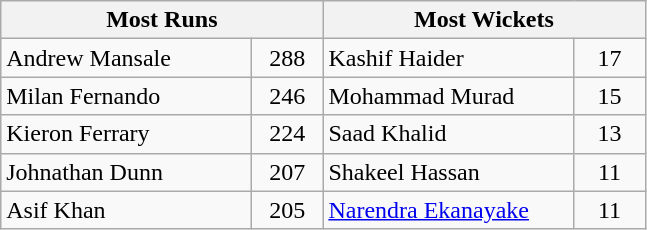<table class="wikitable">
<tr>
<th colspan="2" align="center">Most Runs</th>
<th colspan="2" align="center">Most Wickets</th>
</tr>
<tr>
<td width=160> Andrew Mansale</td>
<td width=40 align=center>288</td>
<td width=160> Kashif Haider</td>
<td width=40 align=center>17</td>
</tr>
<tr>
<td> Milan Fernando</td>
<td align=center>246</td>
<td> Mohammad Murad</td>
<td align=center>15</td>
</tr>
<tr>
<td> Kieron Ferrary</td>
<td align=center>224</td>
<td> Saad Khalid</td>
<td align=center>13</td>
</tr>
<tr>
<td> Johnathan Dunn</td>
<td align=center>207</td>
<td> Shakeel Hassan</td>
<td align=center>11</td>
</tr>
<tr>
<td> Asif Khan</td>
<td align=center>205</td>
<td> <a href='#'>Narendra Ekanayake</a></td>
<td align=center>11</td>
</tr>
</table>
